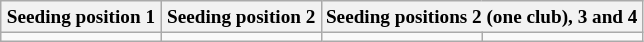<table class="wikitable" style="font-size:80%">
<tr>
<th width=25%>Seeding position 1</th>
<th width=25%>Seeding position 2</th>
<th colspan=2>Seeding positions 2 (one club), 3 and 4</th>
</tr>
<tr>
<td valign=top></td>
<td valign=top></td>
<td valign=top width=25%></td>
<td valign=top width=25%></td>
</tr>
</table>
